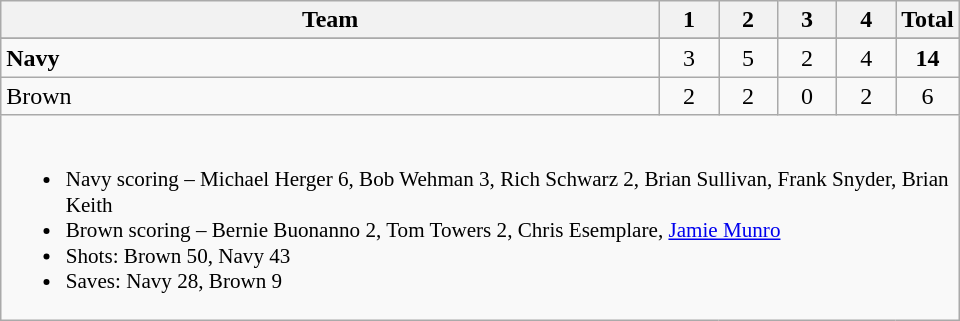<table class="wikitable" style="text-align:center; max-width:40em">
<tr>
<th>Team</th>
<th style="width:2em">1</th>
<th style="width:2em">2</th>
<th style="width:2em">3</th>
<th style="width:2em">4</th>
<th style="width:2em">Total</th>
</tr>
<tr>
</tr>
<tr>
<td style="text-align:left"><strong>Navy</strong></td>
<td>3</td>
<td>5</td>
<td>2</td>
<td>4</td>
<td><strong>14</strong></td>
</tr>
<tr>
<td style="text-align:left">Brown</td>
<td>2</td>
<td>2</td>
<td>0</td>
<td>2</td>
<td>6</td>
</tr>
<tr>
<td colspan=6 style="text-align:left; font-size:88%;"><br><ul><li>Navy scoring – Michael Herger 6, Bob Wehman 3, Rich Schwarz 2, Brian Sullivan, Frank Snyder, Brian Keith</li><li>Brown scoring – Bernie Buonanno 2, Tom Towers 2, Chris Esemplare, <a href='#'>Jamie Munro</a></li><li>Shots: Brown 50, Navy 43</li><li>Saves: Navy 28, Brown 9</li></ul></td>
</tr>
</table>
